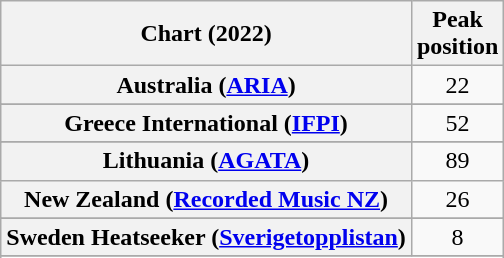<table class="wikitable sortable plainrowheaders" style="text-align:center">
<tr>
<th scope="col">Chart (2022)</th>
<th scope="col">Peak<br>position</th>
</tr>
<tr>
<th scope="row">Australia (<a href='#'>ARIA</a>)</th>
<td>22</td>
</tr>
<tr>
</tr>
<tr>
</tr>
<tr>
<th scope="row">Greece International (<a href='#'>IFPI</a>)</th>
<td>52</td>
</tr>
<tr>
</tr>
<tr>
<th scope="row">Lithuania (<a href='#'>AGATA</a>)</th>
<td>89</td>
</tr>
<tr>
<th scope="row">New Zealand (<a href='#'>Recorded Music NZ</a>)</th>
<td>26</td>
</tr>
<tr>
</tr>
<tr>
</tr>
<tr>
<th scope="row">Sweden Heatseeker (<a href='#'>Sverigetopplistan</a>)</th>
<td>8</td>
</tr>
<tr>
</tr>
<tr>
</tr>
<tr>
</tr>
<tr>
</tr>
<tr>
</tr>
</table>
